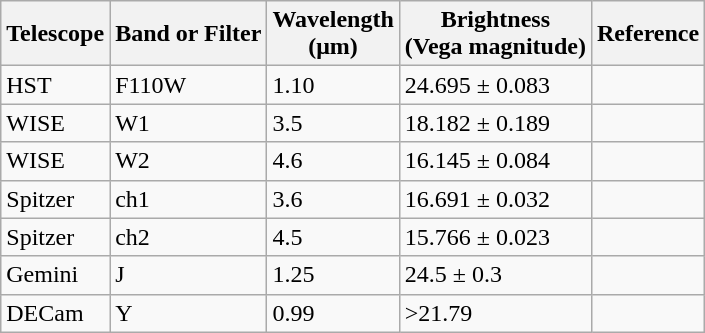<table class="wikitable">
<tr>
<th>Telescope</th>
<th>Band or Filter</th>
<th>Wavelength<br>(μm)</th>
<th>Brightness<br>(Vega magnitude)</th>
<th>Reference</th>
</tr>
<tr>
<td>HST</td>
<td>F110W</td>
<td>1.10</td>
<td>24.695 ± 0.083</td>
<td></td>
</tr>
<tr>
<td>WISE</td>
<td>W1</td>
<td>3.5</td>
<td>18.182 ± 0.189</td>
<td></td>
</tr>
<tr>
<td>WISE</td>
<td>W2</td>
<td>4.6</td>
<td>16.145 ± 0.084</td>
<td></td>
</tr>
<tr>
<td>Spitzer</td>
<td>ch1</td>
<td>3.6</td>
<td>16.691 ± 0.032</td>
<td></td>
</tr>
<tr>
<td>Spitzer</td>
<td>ch2</td>
<td>4.5</td>
<td>15.766 ± 0.023</td>
<td></td>
</tr>
<tr>
<td>Gemini</td>
<td>J</td>
<td>1.25</td>
<td>24.5 ± 0.3</td>
<td></td>
</tr>
<tr>
<td>DECam</td>
<td>Y</td>
<td>0.99</td>
<td>>21.79</td>
<td></td>
</tr>
</table>
